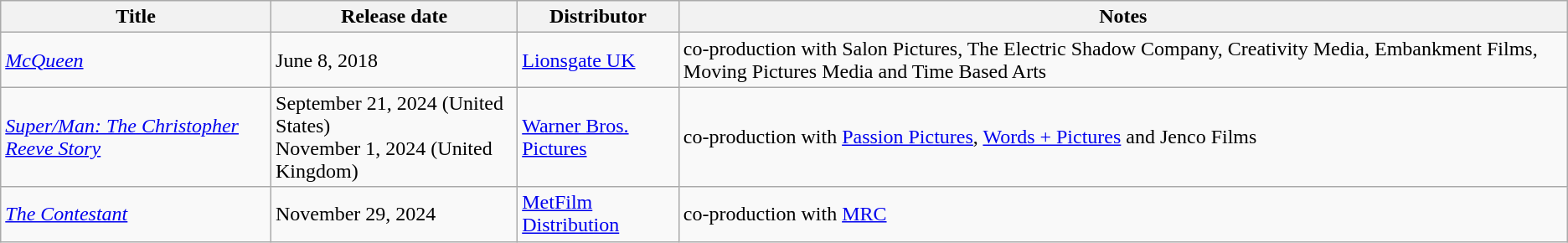<table class="wikitable sortable">
<tr>
<th>Title</th>
<th>Release date</th>
<th>Distributor</th>
<th>Notes</th>
</tr>
<tr>
<td><em><a href='#'>McQueen</a></em></td>
<td>June 8, 2018</td>
<td><a href='#'>Lionsgate UK</a></td>
<td>co-production with Salon Pictures, The Electric Shadow Company, Creativity Media, Embankment Films, Moving Pictures Media and Time Based Arts</td>
</tr>
<tr>
<td><em><a href='#'>Super/Man: The Christopher Reeve Story</a></em></td>
<td>September 21, 2024 (United States)<br>November 1, 2024 (United Kingdom)</td>
<td><a href='#'>Warner Bros. Pictures</a></td>
<td>co-production with <a href='#'>Passion Pictures</a>, <a href='#'>Words + Pictures</a> and Jenco Films</td>
</tr>
<tr>
<td><em><a href='#'>The Contestant</a></em></td>
<td>November 29, 2024</td>
<td><a href='#'>MetFilm Distribution</a></td>
<td>co-production with <a href='#'>MRC</a></td>
</tr>
</table>
